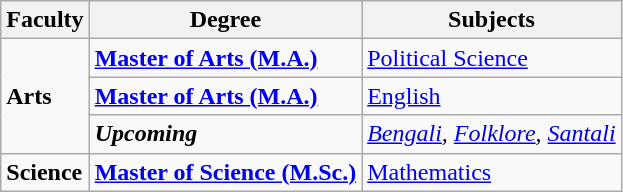<table class="wikitable sortable">
<tr>
<th><strong>Faculty</strong></th>
<th><strong>Degree</strong></th>
<th><strong>Subjects</strong></th>
</tr>
<tr>
<td rowspan="3"><strong>Arts</strong></td>
<td><strong><a href='#'>Master of Arts (M.A.)</a></strong></td>
<td><a href='#'>Political Science</a></td>
</tr>
<tr>
<td><strong><a href='#'>Master of Arts (M.A.)</a></strong></td>
<td><a href='#'>English</a></td>
</tr>
<tr>
<td><strong><em>Upcoming</em></strong></td>
<td><em><a href='#'>Bengali</a>, <a href='#'>Folklore</a>, <a href='#'>Santali</a></em></td>
</tr>
<tr>
<td><strong>Science</strong></td>
<td><strong><a href='#'>Master of Science (M.Sc.)</a></strong></td>
<td><a href='#'>Mathematics</a></td>
</tr>
</table>
